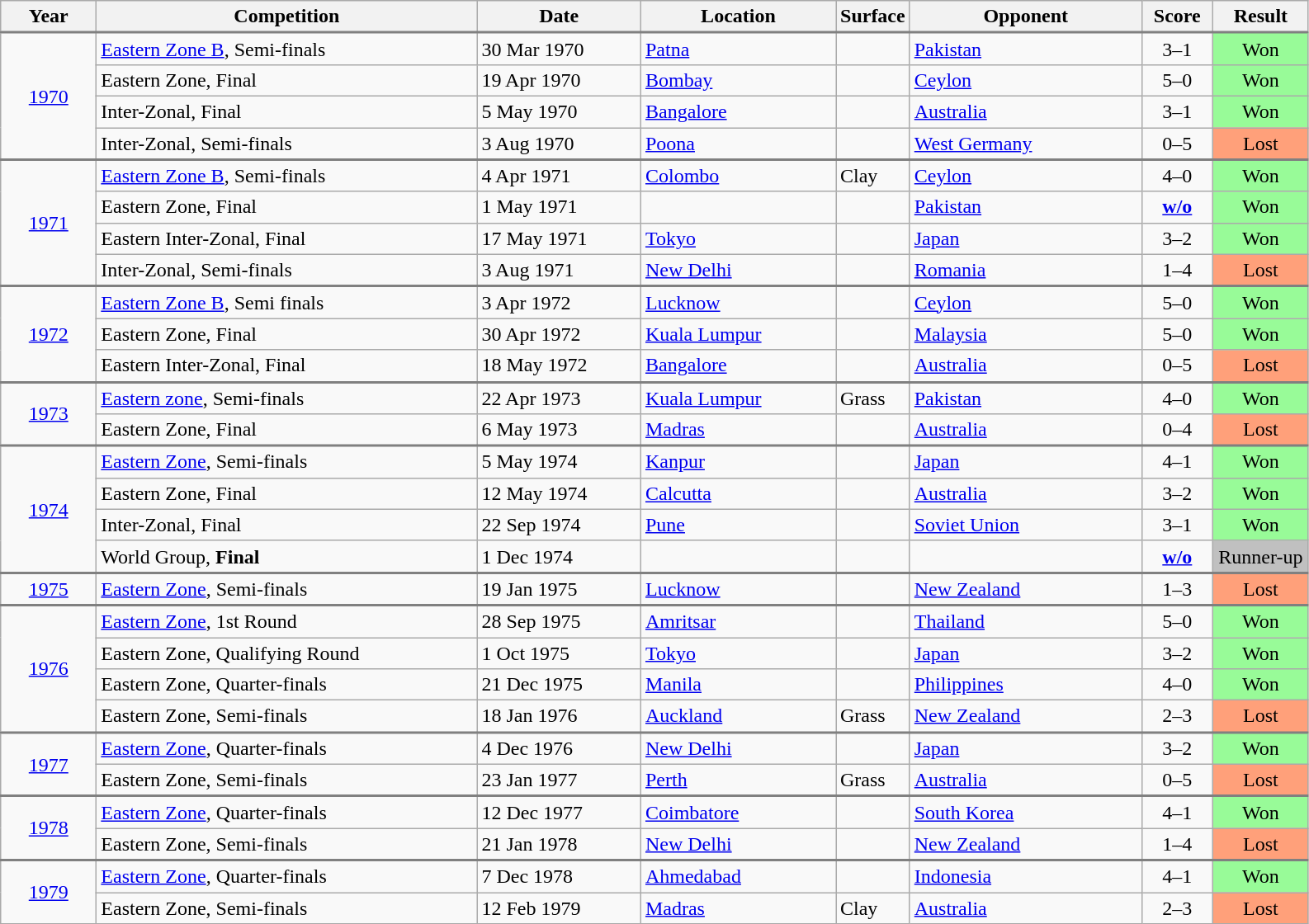<table class="wikitable collapsible collapsed">
<tr>
<th style="width:70px;">Year</th>
<th style="width:300px;">Competition</th>
<th style="width:125px;">Date</th>
<th style="width:150px;">Location</th>
<th style="width:60px:">Surface</th>
<th style="width:180px;">Opponent</th>
<th style="width:50px;">Score</th>
<th style="width:70px;">Result</th>
</tr>
<tr style="border-top:2px solid gray;">
<td style="text-align:center;" rowspan="4"><a href='#'>1970</a></td>
<td><a href='#'>Eastern Zone B</a>, Semi-finals</td>
<td>30 Mar 1970</td>
<td> <a href='#'>Patna</a></td>
<td></td>
<td> <a href='#'>Pakistan</a></td>
<td style="text-align:center;">3–1</td>
<td style="text-align:center; background:#98fb98;">Won</td>
</tr>
<tr>
<td>Eastern Zone, Final</td>
<td>19 Apr 1970</td>
<td> <a href='#'>Bombay</a></td>
<td></td>
<td> <a href='#'>Ceylon</a></td>
<td style="text-align:center;">5–0</td>
<td style="text-align:center; background:#98fb98;">Won</td>
</tr>
<tr>
<td>Inter-Zonal, Final</td>
<td>5 May 1970</td>
<td> <a href='#'>Bangalore</a></td>
<td></td>
<td> <a href='#'>Australia</a></td>
<td style="text-align:center;">3–1</td>
<td style="text-align:center; background:#98fb98;">Won</td>
</tr>
<tr>
<td>Inter-Zonal, Semi-finals</td>
<td>3 Aug 1970</td>
<td> <a href='#'>Poona</a></td>
<td></td>
<td> <a href='#'>West Germany</a></td>
<td align="center">0–5</td>
<td align="center" bgcolor="FFA07A">Lost</td>
</tr>
<tr style="border-top:2px solid gray;">
<td style="text-align:center;" rowspan="4"><a href='#'>1971</a></td>
<td><a href='#'>Eastern Zone B</a>, Semi-finals</td>
<td>4 Apr 1971</td>
<td> <a href='#'>Colombo</a></td>
<td>Clay</td>
<td> <a href='#'>Ceylon</a></td>
<td style="text-align:center;">4–0</td>
<td style="text-align:center; background:#98fb98;">Won</td>
</tr>
<tr>
<td>Eastern Zone, Final</td>
<td>1 May 1971</td>
<td></td>
<td></td>
<td> <a href='#'>Pakistan</a></td>
<td style="text-align:center;"><strong><a href='#'>w/o</a></strong></td>
<td style="text-align:center; background:#98fb98;">Won</td>
</tr>
<tr>
<td>Eastern Inter-Zonal, Final</td>
<td>17 May 1971</td>
<td> <a href='#'>Tokyo</a></td>
<td></td>
<td> <a href='#'>Japan</a></td>
<td style="text-align:center;">3–2</td>
<td style="text-align:center; background:#98fb98;">Won</td>
</tr>
<tr>
<td>Inter-Zonal, Semi-finals</td>
<td>3 Aug 1971</td>
<td> <a href='#'>New Delhi</a></td>
<td></td>
<td> <a href='#'>Romania</a></td>
<td align="center">1–4</td>
<td align="center" bgcolor="FFA07A">Lost</td>
</tr>
<tr style="border-top:2px solid gray;">
<td style="text-align:center;" rowspan="3"><a href='#'>1972</a></td>
<td><a href='#'>Eastern Zone B</a>, Semi finals</td>
<td>3 Apr 1972</td>
<td> <a href='#'>Lucknow</a></td>
<td></td>
<td> <a href='#'>Ceylon</a></td>
<td style="text-align:center;">5–0</td>
<td style="text-align:center; background:#98fb98;">Won</td>
</tr>
<tr>
<td>Eastern Zone, Final</td>
<td>30 Apr 1972</td>
<td> <a href='#'>Kuala Lumpur</a></td>
<td></td>
<td> <a href='#'>Malaysia</a></td>
<td style="text-align:center;">5–0</td>
<td style="text-align:center; background:#98fb98;">Won</td>
</tr>
<tr>
<td>Eastern Inter-Zonal, Final</td>
<td>18 May 1972</td>
<td> <a href='#'>Bangalore</a></td>
<td></td>
<td> <a href='#'>Australia</a></td>
<td align="center">0–5</td>
<td align="center" bgcolor="FFA07A">Lost</td>
</tr>
<tr style="border-top:2px solid gray;">
<td style="text-align:center;" rowspan="2"><a href='#'>1973</a></td>
<td><a href='#'>Eastern zone</a>, Semi-finals</td>
<td>22 Apr 1973</td>
<td> <a href='#'>Kuala Lumpur</a></td>
<td>Grass</td>
<td> <a href='#'>Pakistan</a></td>
<td style="text-align:center;">4–0</td>
<td style="text-align:center; background:#98fb98;">Won</td>
</tr>
<tr>
<td>Eastern Zone, Final</td>
<td>6 May 1973</td>
<td> <a href='#'>Madras</a></td>
<td></td>
<td> <a href='#'>Australia</a></td>
<td align="center">0–4</td>
<td align="center" bgcolor="FFA07A">Lost</td>
</tr>
<tr style="border-top:2px solid gray;">
<td style="text-align:center;" rowspan="4"><a href='#'>1974</a></td>
<td><a href='#'>Eastern Zone</a>, Semi-finals</td>
<td>5 May 1974</td>
<td> <a href='#'>Kanpur</a></td>
<td></td>
<td> <a href='#'>Japan</a></td>
<td style="text-align:center;">4–1</td>
<td style="text-align:center; background:#98fb98;">Won</td>
</tr>
<tr>
<td>Eastern Zone, Final</td>
<td>12 May 1974</td>
<td> <a href='#'>Calcutta</a></td>
<td></td>
<td> <a href='#'>Australia</a></td>
<td style="text-align:center;">3–2</td>
<td style="text-align:center; background:#98fb98;">Won</td>
</tr>
<tr>
<td>Inter-Zonal, Final</td>
<td>22 Sep 1974</td>
<td> <a href='#'>Pune</a></td>
<td></td>
<td> <a href='#'>Soviet Union</a></td>
<td style="text-align:center;">3–1</td>
<td style="text-align:center; background:#98fb98;">Won</td>
</tr>
<tr>
<td>World Group, <strong>Final</strong></td>
<td>1 Dec 1974</td>
<td></td>
<td></td>
<td></td>
<td align="center"><a href='#'><strong>w/o</strong></a></td>
<td align="center" bgcolor="silver">Runner-up</td>
</tr>
<tr style="border-top:2px solid gray;">
<td style="text-align:center;" rowspan="1"><a href='#'>1975</a></td>
<td><a href='#'>Eastern Zone</a>, Semi-finals</td>
<td>19 Jan 1975</td>
<td> <a href='#'>Lucknow</a></td>
<td></td>
<td> <a href='#'>New Zealand</a></td>
<td align="center">1–3</td>
<td align="center" bgcolor="FFA07A">Lost</td>
</tr>
<tr style="border-top:2px solid gray;">
<td style="text-align:center;" rowspan="4"><a href='#'>1976</a></td>
<td><a href='#'>Eastern Zone</a>, 1st Round</td>
<td>28 Sep 1975</td>
<td> <a href='#'>Amritsar</a></td>
<td></td>
<td> <a href='#'>Thailand</a></td>
<td style="text-align:center;">5–0</td>
<td style="text-align:center; background:#98fb98;">Won</td>
</tr>
<tr>
<td>Eastern Zone, Qualifying Round</td>
<td>1 Oct 1975</td>
<td> <a href='#'>Tokyo</a></td>
<td></td>
<td> <a href='#'>Japan</a></td>
<td style="text-align:center;">3–2</td>
<td style="text-align:center; background:#98fb98;">Won</td>
</tr>
<tr>
<td>Eastern Zone, Quarter-finals</td>
<td>21 Dec 1975</td>
<td> <a href='#'>Manila</a></td>
<td></td>
<td> <a href='#'>Philippines</a></td>
<td style="text-align:center;">4–0</td>
<td style="text-align:center; background:#98fb98;">Won</td>
</tr>
<tr>
<td>Eastern Zone, Semi-finals</td>
<td>18 Jan 1976</td>
<td> <a href='#'>Auckland</a></td>
<td>Grass</td>
<td> <a href='#'>New Zealand</a></td>
<td align="center">2–3</td>
<td align="center" bgcolor="FFA07A">Lost</td>
</tr>
<tr style="border-top:2px solid gray;">
<td style="text-align:center;" rowspan="2"><a href='#'>1977</a></td>
<td><a href='#'>Eastern Zone</a>, Quarter-finals</td>
<td>4 Dec 1976</td>
<td> <a href='#'>New Delhi</a></td>
<td></td>
<td> <a href='#'>Japan</a></td>
<td style="text-align:center;">3–2</td>
<td style="text-align:center; background:#98fb98;">Won</td>
</tr>
<tr>
<td>Eastern Zone, Semi-finals</td>
<td>23 Jan 1977</td>
<td> <a href='#'>Perth</a></td>
<td>Grass</td>
<td> <a href='#'>Australia</a></td>
<td align="center">0–5</td>
<td align="center" bgcolor="FFA07A">Lost</td>
</tr>
<tr style="border-top:2px solid gray;">
<td style="text-align:center;" rowspan="2"><a href='#'>1978</a></td>
<td><a href='#'>Eastern Zone</a>, Quarter-finals</td>
<td>12 Dec 1977</td>
<td> <a href='#'>Coimbatore</a></td>
<td></td>
<td> <a href='#'>South Korea</a></td>
<td style="text-align:center;">4–1</td>
<td style="text-align:center; background:#98fb98;">Won</td>
</tr>
<tr>
<td>Eastern Zone, Semi-finals</td>
<td>21 Jan 1978</td>
<td> <a href='#'>New Delhi</a></td>
<td></td>
<td> <a href='#'>New Zealand</a></td>
<td align="center">1–4</td>
<td align="center" bgcolor="FFA07A">Lost</td>
</tr>
<tr style="border-top:2px solid gray;">
<td style="text-align:center;" rowspan="2"><a href='#'>1979</a></td>
<td><a href='#'>Eastern Zone</a>, Quarter-finals</td>
<td>7 Dec 1978</td>
<td> <a href='#'>Ahmedabad</a></td>
<td></td>
<td> <a href='#'>Indonesia</a></td>
<td style="text-align:center;">4–1</td>
<td style="text-align:center; background:#98fb98;">Won</td>
</tr>
<tr>
<td>Eastern Zone, Semi-finals</td>
<td>12 Feb 1979</td>
<td> <a href='#'>Madras</a></td>
<td>Clay</td>
<td> <a href='#'>Australia</a></td>
<td align="center">2–3</td>
<td align="center" bgcolor="FFA07A">Lost</td>
</tr>
</table>
